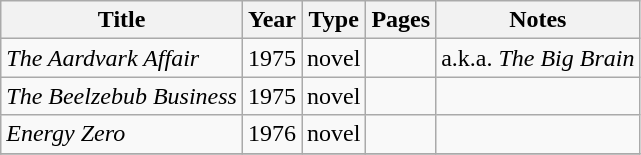<table class="wikitable sortable">
<tr>
<th>Title</th>
<th>Year</th>
<th>Type</th>
<th>Pages</th>
<th>Notes</th>
</tr>
<tr>
<td><em>The Aardvark Affair</em></td>
<td>1975</td>
<td>novel</td>
<td></td>
<td>a.k.a. <em>The Big Brain</em></td>
</tr>
<tr>
<td><em>The Beelzebub Business</em></td>
<td>1975</td>
<td>novel</td>
<td></td>
<td></td>
</tr>
<tr>
<td><em>Energy Zero</em></td>
<td>1976</td>
<td>novel</td>
<td></td>
<td></td>
</tr>
<tr>
</tr>
</table>
